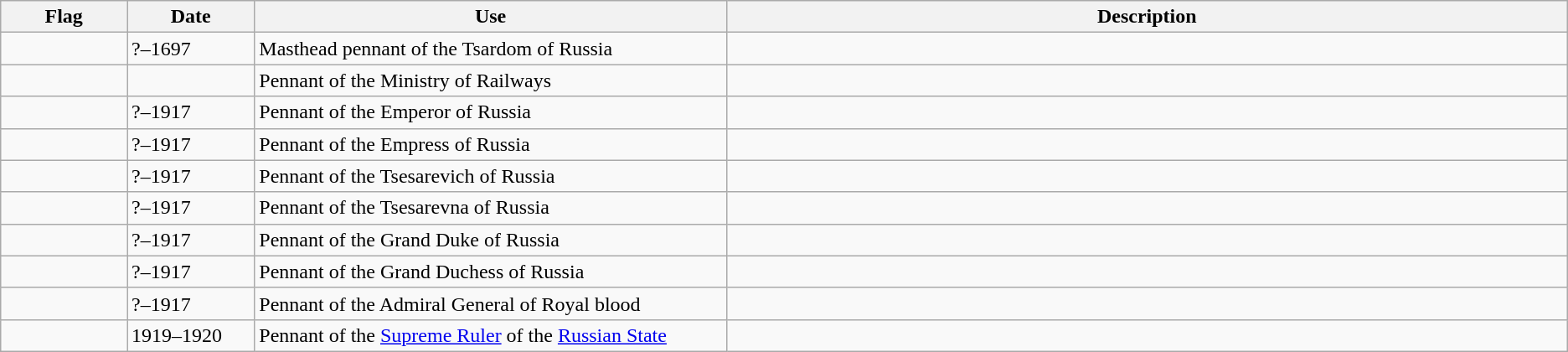<table class="wikitable">
<tr>
<th width="100">Flag</th>
<th width="100">Date</th>
<th width="400">Use</th>
<th width="725">Description</th>
</tr>
<tr>
<td></td>
<td>?–1697</td>
<td>Masthead pennant of the Tsardom of Russia</td>
<td></td>
</tr>
<tr>
<td></td>
<td></td>
<td>Pennant of the Ministry of Railways</td>
<td></td>
</tr>
<tr>
<td></td>
<td>?–1917</td>
<td>Pennant of the Emperor of Russia</td>
<td></td>
</tr>
<tr>
<td></td>
<td>?–1917</td>
<td>Pennant of the Empress of Russia</td>
<td></td>
</tr>
<tr>
<td></td>
<td>?–1917</td>
<td>Pennant of the Tsesarevich of Russia</td>
<td></td>
</tr>
<tr>
<td></td>
<td>?–1917</td>
<td>Pennant of the Tsesarevna of Russia</td>
<td></td>
</tr>
<tr>
<td></td>
<td>?–1917</td>
<td>Pennant of the Grand Duke of Russia</td>
<td></td>
</tr>
<tr>
<td></td>
<td>?–1917</td>
<td>Pennant of the Grand Duchess of Russia</td>
<td></td>
</tr>
<tr>
<td></td>
<td>?–1917</td>
<td>Pennant of the Admiral General of Royal blood</td>
<td></td>
</tr>
<tr>
<td></td>
<td>1919–1920</td>
<td>Pennant of the <a href='#'>Supreme Ruler</a> of the <a href='#'>Russian State</a></td>
<td></td>
</tr>
</table>
